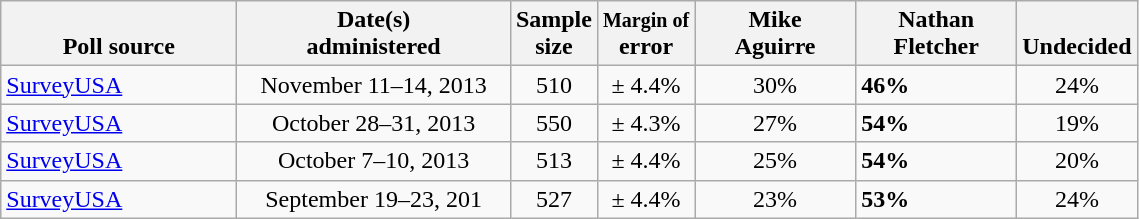<table class="wikitable">
<tr valign= bottom>
<th style="width:150px;">Poll source</th>
<th style="width:175px;">Date(s)<br>administered</th>
<th class=small>Sample<br>size</th>
<th><small>Margin of</small><br>error</th>
<th style="width:100px;">Mike<br>Aguirre</th>
<th style="width:100px;">Nathan<br>Fletcher</th>
<th>Undecided</th>
</tr>
<tr>
<td><a href='#'>SurveyUSA</a></td>
<td align=center>November 11–14, 2013</td>
<td align=center>510</td>
<td align=center>± 4.4%</td>
<td align=center>30%</td>
<td><strong>46%</strong></td>
<td align=center>24%</td>
</tr>
<tr>
<td><a href='#'>SurveyUSA</a></td>
<td align=center>October 28–31, 2013</td>
<td align=center>550</td>
<td align=center>± 4.3%</td>
<td align=center>27%</td>
<td><strong>54%</strong></td>
<td align=center>19%</td>
</tr>
<tr>
<td><a href='#'>SurveyUSA</a></td>
<td align=center>October 7–10, 2013</td>
<td align=center>513</td>
<td align=center>± 4.4%</td>
<td align=center>25%</td>
<td><strong>54%</strong></td>
<td align=center>20%</td>
</tr>
<tr>
<td><a href='#'>SurveyUSA</a></td>
<td align=center>September 19–23, 201</td>
<td align=center>527</td>
<td align=center>± 4.4%</td>
<td align=center>23%</td>
<td><strong>53%</strong></td>
<td align=center>24%</td>
</tr>
</table>
